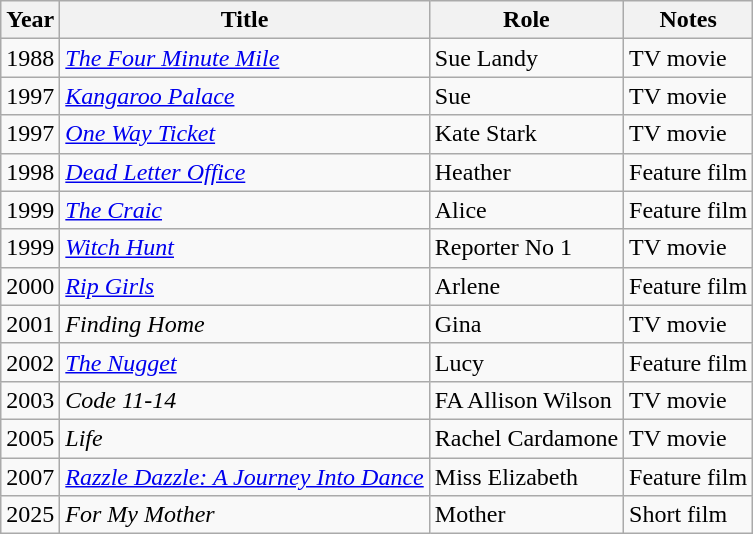<table class="wikitable plainrowheaders sortable">
<tr>
<th scope="col">Year</th>
<th scope="col">Title</th>
<th scope="col">Role</th>
<th scope="col" class="unsortable">Notes</th>
</tr>
<tr>
<td>1988</td>
<td><em><a href='#'>The Four Minute Mile</a></em></td>
<td>Sue Landy</td>
<td>TV movie</td>
</tr>
<tr>
<td>1997</td>
<td><em><a href='#'>Kangaroo Palace</a></em></td>
<td>Sue</td>
<td>TV movie</td>
</tr>
<tr>
<td>1997</td>
<td><em><a href='#'>One Way Ticket</a></em></td>
<td>Kate Stark</td>
<td>TV movie</td>
</tr>
<tr>
<td>1998</td>
<td><em><a href='#'>Dead Letter Office</a></em></td>
<td>Heather</td>
<td>Feature film</td>
</tr>
<tr>
<td>1999</td>
<td><em><a href='#'>The Craic</a></em></td>
<td>Alice</td>
<td>Feature film</td>
</tr>
<tr>
<td>1999</td>
<td><em><a href='#'>Witch Hunt</a></em></td>
<td>Reporter No 1</td>
<td>TV movie</td>
</tr>
<tr>
<td>2000</td>
<td><em><a href='#'>Rip Girls</a></em></td>
<td>Arlene</td>
<td>Feature film</td>
</tr>
<tr>
<td>2001</td>
<td><em>Finding Home</em></td>
<td>Gina</td>
<td>TV movie</td>
</tr>
<tr>
<td>2002</td>
<td><em><a href='#'>The Nugget</a></em></td>
<td>Lucy</td>
<td>Feature film</td>
</tr>
<tr>
<td>2003</td>
<td><em>Code 11-14</em></td>
<td>FA Allison Wilson</td>
<td>TV movie</td>
</tr>
<tr>
<td>2005</td>
<td><em>Life</em></td>
<td>Rachel Cardamone</td>
<td>TV movie</td>
</tr>
<tr>
<td>2007</td>
<td><em><a href='#'>Razzle Dazzle: A Journey Into Dance</a></em></td>
<td>Miss Elizabeth</td>
<td>Feature film</td>
</tr>
<tr>
<td>2025</td>
<td><em>For My Mother</em></td>
<td>Mother</td>
<td>Short film</td>
</tr>
</table>
